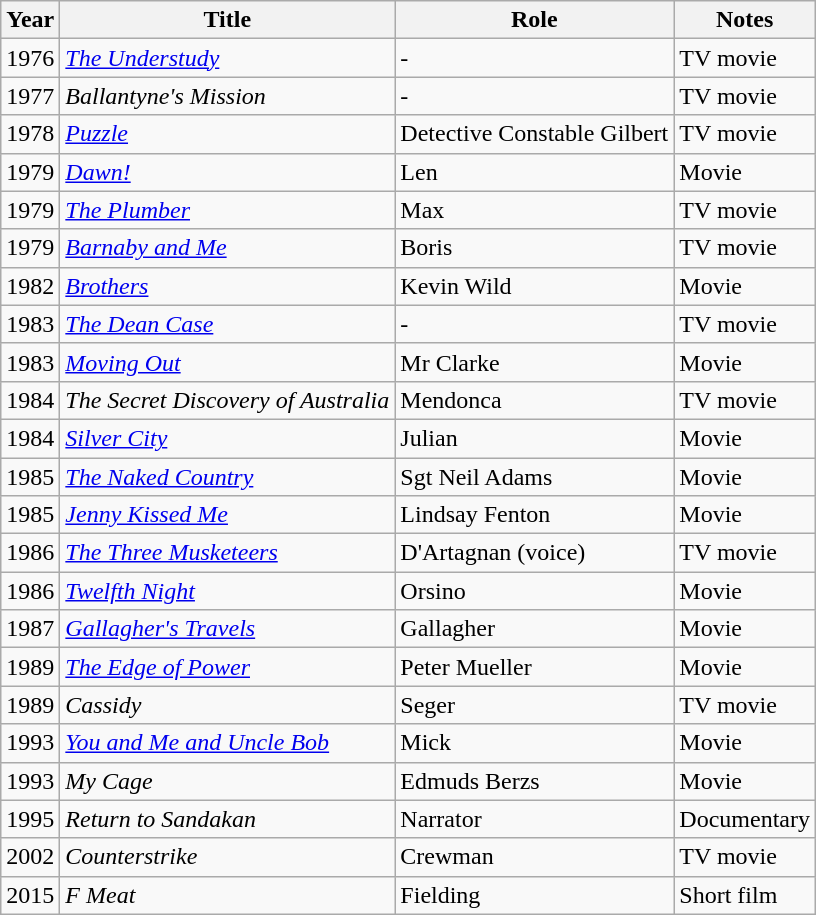<table class="wikitable sortable">
<tr>
<th>Year</th>
<th>Title</th>
<th>Role</th>
<th class="unsortable">Notes</th>
</tr>
<tr>
<td>1976</td>
<td><em><a href='#'>The Understudy</a></em></td>
<td>-</td>
<td>TV movie</td>
</tr>
<tr>
<td>1977</td>
<td><em>Ballantyne's Mission</em></td>
<td>-</td>
<td>TV movie</td>
</tr>
<tr>
<td>1978</td>
<td><em><a href='#'>Puzzle</a></em></td>
<td>Detective Constable Gilbert</td>
<td>TV movie</td>
</tr>
<tr>
<td>1979</td>
<td><em><a href='#'>Dawn!</a></em></td>
<td>Len</td>
<td>Movie</td>
</tr>
<tr>
<td>1979</td>
<td><em><a href='#'>The Plumber</a></em></td>
<td>Max</td>
<td>TV movie</td>
</tr>
<tr>
<td>1979</td>
<td><em><a href='#'>Barnaby and Me</a></em></td>
<td>Boris</td>
<td>TV movie</td>
</tr>
<tr>
<td>1982</td>
<td><em><a href='#'>Brothers</a></em></td>
<td>Kevin Wild</td>
<td>Movie</td>
</tr>
<tr>
<td>1983</td>
<td><em><a href='#'>The Dean Case</a></em></td>
<td>-</td>
<td>TV movie</td>
</tr>
<tr>
<td>1983</td>
<td><em><a href='#'>Moving Out</a></em></td>
<td>Mr Clarke</td>
<td>Movie</td>
</tr>
<tr>
<td>1984</td>
<td><em>The Secret Discovery of Australia</em></td>
<td>Mendonca</td>
<td>TV movie</td>
</tr>
<tr>
<td>1984</td>
<td><em><a href='#'>Silver City</a></em></td>
<td>Julian</td>
<td>Movie</td>
</tr>
<tr>
<td>1985</td>
<td><em><a href='#'>The Naked Country</a></em></td>
<td>Sgt Neil Adams</td>
<td>Movie</td>
</tr>
<tr>
<td>1985</td>
<td><em><a href='#'>Jenny Kissed Me</a></em></td>
<td>Lindsay Fenton</td>
<td>Movie</td>
</tr>
<tr>
<td>1986</td>
<td><em><a href='#'>The Three Musketeers</a></em></td>
<td>D'Artagnan (voice)</td>
<td>TV movie</td>
</tr>
<tr>
<td>1986</td>
<td><em><a href='#'>Twelfth Night</a></em></td>
<td>Orsino</td>
<td>Movie</td>
</tr>
<tr>
<td>1987</td>
<td><em><a href='#'>Gallagher's Travels</a></em></td>
<td>Gallagher</td>
<td>Movie</td>
</tr>
<tr>
<td>1989</td>
<td><em><a href='#'>The Edge of Power</a></em></td>
<td>Peter Mueller</td>
<td>Movie</td>
</tr>
<tr>
<td>1989</td>
<td><em>Cassidy</em></td>
<td>Seger</td>
<td>TV movie</td>
</tr>
<tr>
<td>1993</td>
<td><em><a href='#'>You and Me and Uncle Bob</a></em></td>
<td>Mick</td>
<td>Movie</td>
</tr>
<tr>
<td>1993</td>
<td><em>My Cage</em></td>
<td>Edmuds Berzs</td>
<td>Movie</td>
</tr>
<tr>
<td>1995</td>
<td><em>Return to Sandakan</em></td>
<td>Narrator</td>
<td>Documentary</td>
</tr>
<tr>
<td>2002</td>
<td><em>Counterstrike</em></td>
<td>Crewman</td>
<td>TV movie</td>
</tr>
<tr>
<td>2015</td>
<td><em>F Meat</em></td>
<td>Fielding</td>
<td>Short film</td>
</tr>
</table>
